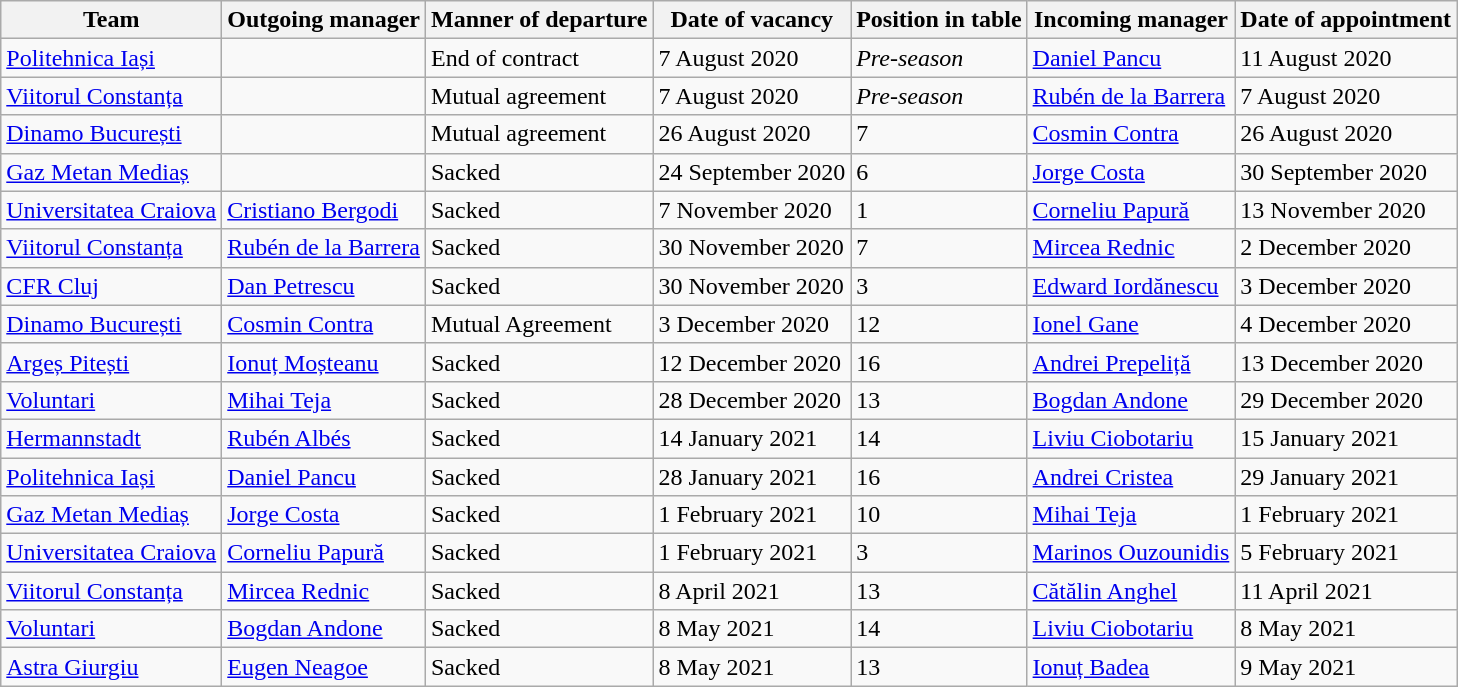<table class="wikitable sortable">
<tr>
<th>Team</th>
<th>Outgoing manager</th>
<th>Manner of departure</th>
<th>Date of vacancy</th>
<th>Position in table</th>
<th>Incoming manager</th>
<th>Date of appointment</th>
</tr>
<tr>
<td><a href='#'>Politehnica Iași</a></td>
<td> </td>
<td>End of contract</td>
<td>7 August 2020</td>
<td><em>Pre-season</em></td>
<td> <a href='#'>Daniel Pancu</a></td>
<td>11 August 2020</td>
</tr>
<tr>
<td><a href='#'>Viitorul Constanța</a></td>
<td> </td>
<td>Mutual agreement</td>
<td>7 August 2020</td>
<td><em>Pre-season</em></td>
<td> <a href='#'>Rubén de la Barrera</a></td>
<td>7 August 2020</td>
</tr>
<tr>
<td><a href='#'>Dinamo București</a></td>
<td> </td>
<td>Mutual agreement</td>
<td>26 August 2020</td>
<td>7</td>
<td> <a href='#'>Cosmin Contra</a></td>
<td>26 August 2020</td>
</tr>
<tr>
<td><a href='#'>Gaz Metan Mediaș</a></td>
<td> </td>
<td>Sacked</td>
<td>24 September 2020</td>
<td>6</td>
<td> <a href='#'>Jorge Costa</a></td>
<td>30 September 2020</td>
</tr>
<tr>
<td><a href='#'>Universitatea Craiova</a></td>
<td> <a href='#'>Cristiano Bergodi</a></td>
<td>Sacked</td>
<td>7 November 2020</td>
<td>1</td>
<td> <a href='#'>Corneliu Papură</a></td>
<td>13 November 2020</td>
</tr>
<tr>
<td><a href='#'>Viitorul Constanța</a></td>
<td> <a href='#'>Rubén de la Barrera</a></td>
<td>Sacked</td>
<td>30 November 2020</td>
<td>7</td>
<td> <a href='#'>Mircea Rednic</a></td>
<td>2 December 2020</td>
</tr>
<tr>
<td><a href='#'>CFR Cluj</a></td>
<td> <a href='#'>Dan Petrescu</a></td>
<td>Sacked</td>
<td>30 November 2020</td>
<td>3</td>
<td> <a href='#'>Edward Iordănescu</a></td>
<td>3 December 2020</td>
</tr>
<tr>
<td><a href='#'>Dinamo București</a></td>
<td> <a href='#'>Cosmin Contra</a></td>
<td>Mutual Agreement</td>
<td>3 December 2020</td>
<td>12</td>
<td> <a href='#'>Ionel Gane</a></td>
<td>4 December 2020</td>
</tr>
<tr>
<td><a href='#'>Argeș Pitești</a></td>
<td> <a href='#'>Ionuț Moșteanu</a></td>
<td>Sacked</td>
<td>12 December 2020</td>
<td>16</td>
<td> <a href='#'>Andrei Prepeliță</a></td>
<td>13 December 2020</td>
</tr>
<tr>
<td><a href='#'>Voluntari</a></td>
<td> <a href='#'>Mihai Teja</a></td>
<td>Sacked</td>
<td>28 December 2020</td>
<td>13</td>
<td> <a href='#'>Bogdan Andone</a></td>
<td>29 December 2020</td>
</tr>
<tr>
<td><a href='#'>Hermannstadt</a></td>
<td> <a href='#'>Rubén Albés</a></td>
<td>Sacked</td>
<td>14 January 2021</td>
<td>14</td>
<td> <a href='#'>Liviu Ciobotariu</a></td>
<td>15 January 2021</td>
</tr>
<tr>
<td><a href='#'>Politehnica Iași</a></td>
<td> <a href='#'>Daniel Pancu</a></td>
<td>Sacked</td>
<td>28 January 2021</td>
<td>16</td>
<td> <a href='#'>Andrei Cristea</a></td>
<td>29 January 2021</td>
</tr>
<tr>
<td><a href='#'>Gaz Metan Mediaș</a></td>
<td> <a href='#'>Jorge Costa</a></td>
<td>Sacked</td>
<td>1 February 2021</td>
<td>10</td>
<td> <a href='#'>Mihai Teja</a></td>
<td>1 February 2021</td>
</tr>
<tr>
<td><a href='#'>Universitatea Craiova</a></td>
<td> <a href='#'>Corneliu Papură</a></td>
<td>Sacked</td>
<td>1 February 2021</td>
<td>3</td>
<td> <a href='#'>Marinos Ouzounidis</a></td>
<td>5 February 2021</td>
</tr>
<tr>
<td><a href='#'>Viitorul Constanța</a></td>
<td> <a href='#'>Mircea Rednic</a></td>
<td>Sacked</td>
<td>8 April 2021</td>
<td>13</td>
<td> <a href='#'>Cătălin Anghel</a></td>
<td>11 April 2021</td>
</tr>
<tr>
<td><a href='#'>Voluntari</a></td>
<td> <a href='#'>Bogdan Andone</a></td>
<td>Sacked</td>
<td>8 May 2021</td>
<td>14</td>
<td> <a href='#'>Liviu Ciobotariu</a></td>
<td>8 May 2021</td>
</tr>
<tr>
<td><a href='#'>Astra Giurgiu</a></td>
<td> <a href='#'>Eugen Neagoe</a></td>
<td>Sacked</td>
<td>8 May 2021</td>
<td>13</td>
<td> <a href='#'>Ionuț Badea</a></td>
<td>9 May 2021</td>
</tr>
</table>
